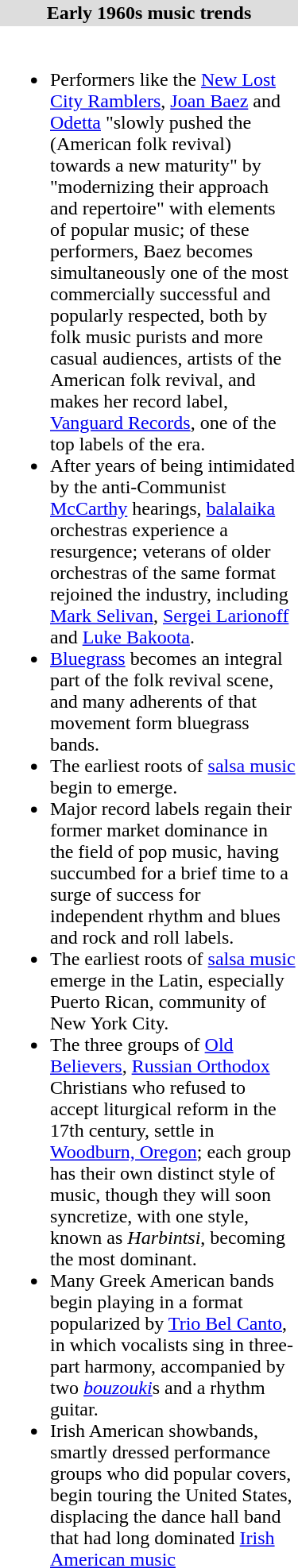<table align="right" border="0" cellpadding="2" width=250 cellspacing="0" style="margin-left:0.5em;" class="toccolours">
<tr>
<th style="background:#ddd;">Early 1960s music trends</th>
</tr>
<tr>
<td><br><ul><li>Performers like the <a href='#'>New Lost City Ramblers</a>, <a href='#'>Joan Baez</a> and <a href='#'>Odetta</a> "slowly pushed the (American folk revival) towards a new maturity" by "modernizing their approach and repertoire" with elements of popular music; of these performers, Baez becomes simultaneously one of the most commercially successful and popularly respected, both by folk music purists and more casual audiences, artists of the American folk revival, and makes her record label, <a href='#'>Vanguard Records</a>, one of the top labels of the era.</li><li>After years of being intimidated by the anti-Communist <a href='#'>McCarthy</a> hearings, <a href='#'>balalaika</a> orchestras experience a resurgence; veterans of older orchestras of the same format rejoined the industry, including <a href='#'>Mark Selivan</a>, <a href='#'>Sergei Larionoff</a> and <a href='#'>Luke Bakoota</a>.</li><li><a href='#'>Bluegrass</a> becomes an integral part of the folk revival scene, and many adherents of that movement form bluegrass bands.</li><li>The earliest roots of <a href='#'>salsa music</a> begin to emerge.</li><li>Major record labels regain their former market dominance in the field of pop music, having succumbed for a brief time to a surge of success for independent rhythm and blues and rock and roll labels.</li><li>The earliest roots of <a href='#'>salsa music</a> emerge in the Latin, especially Puerto Rican, community of New York City.</li><li>The three groups of <a href='#'>Old Believers</a>, <a href='#'>Russian Orthodox</a> Christians who refused to accept liturgical reform in the 17th century, settle in <a href='#'>Woodburn, Oregon</a>; each group has their own distinct style of music, though they will soon syncretize, with one style, known as <em>Harbintsi</em>, becoming the most dominant.</li><li>Many Greek American bands begin playing in a format popularized by <a href='#'>Trio Bel Canto</a>, in which vocalists sing in three-part harmony, accompanied by two <em><a href='#'>bouzouki</a></em>s and a rhythm guitar.</li><li>Irish American showbands, smartly dressed performance groups who did popular covers, begin touring the United States, displacing the dance hall band that had long dominated <a href='#'>Irish American music</a></li></ul></td>
</tr>
</table>
